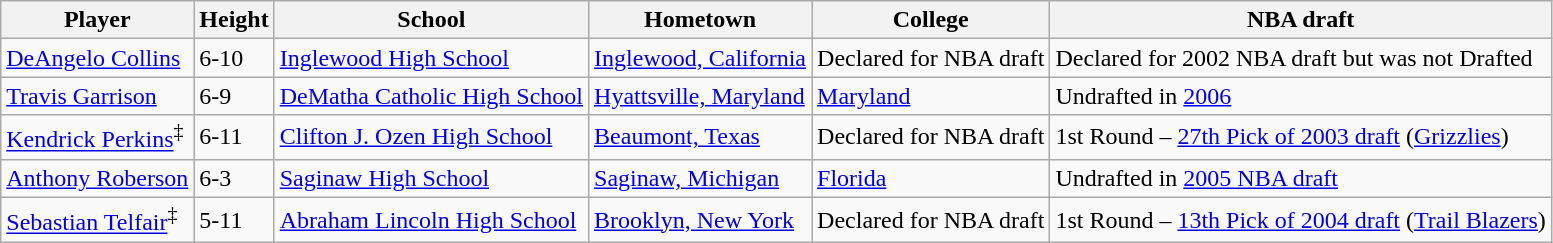<table class="wikitable">
<tr>
<th>Player</th>
<th>Height</th>
<th>School</th>
<th>Hometown</th>
<th>College</th>
<th>NBA draft</th>
</tr>
<tr>
<td><a href='#'>DeAngelo Collins</a></td>
<td>6-10</td>
<td><a href='#'>Inglewood High School</a></td>
<td><a href='#'>Inglewood, California</a></td>
<td>Declared for NBA draft</td>
<td>Declared for 2002 NBA draft but was not Drafted</td>
</tr>
<tr>
<td><a href='#'>Travis Garrison</a></td>
<td>6-9</td>
<td><a href='#'>DeMatha Catholic High School</a></td>
<td><a href='#'>Hyattsville, Maryland</a></td>
<td><a href='#'>Maryland</a></td>
<td>Undrafted in <a href='#'>2006</a></td>
</tr>
<tr>
<td><a href='#'>Kendrick Perkins</a><sup>‡</sup></td>
<td>6-11</td>
<td><a href='#'>Clifton J. Ozen High School</a></td>
<td><a href='#'>Beaumont, Texas</a></td>
<td>Declared for NBA draft</td>
<td>1st Round – <a href='#'>27th Pick of 2003 draft</a> (<a href='#'>Grizzlies</a>)</td>
</tr>
<tr>
<td><a href='#'>Anthony Roberson</a></td>
<td>6-3</td>
<td><a href='#'>Saginaw High School</a></td>
<td><a href='#'>Saginaw, Michigan</a></td>
<td><a href='#'>Florida</a></td>
<td>Undrafted in <a href='#'>2005 NBA draft</a></td>
</tr>
<tr>
<td><a href='#'>Sebastian Telfair</a><sup>‡</sup></td>
<td>5-11</td>
<td><a href='#'>Abraham Lincoln High School</a></td>
<td><a href='#'>Brooklyn, New York</a></td>
<td>Declared for NBA draft</td>
<td>1st Round – <a href='#'>13th Pick of 2004 draft</a> (<a href='#'>Trail Blazers</a>)</td>
</tr>
</table>
